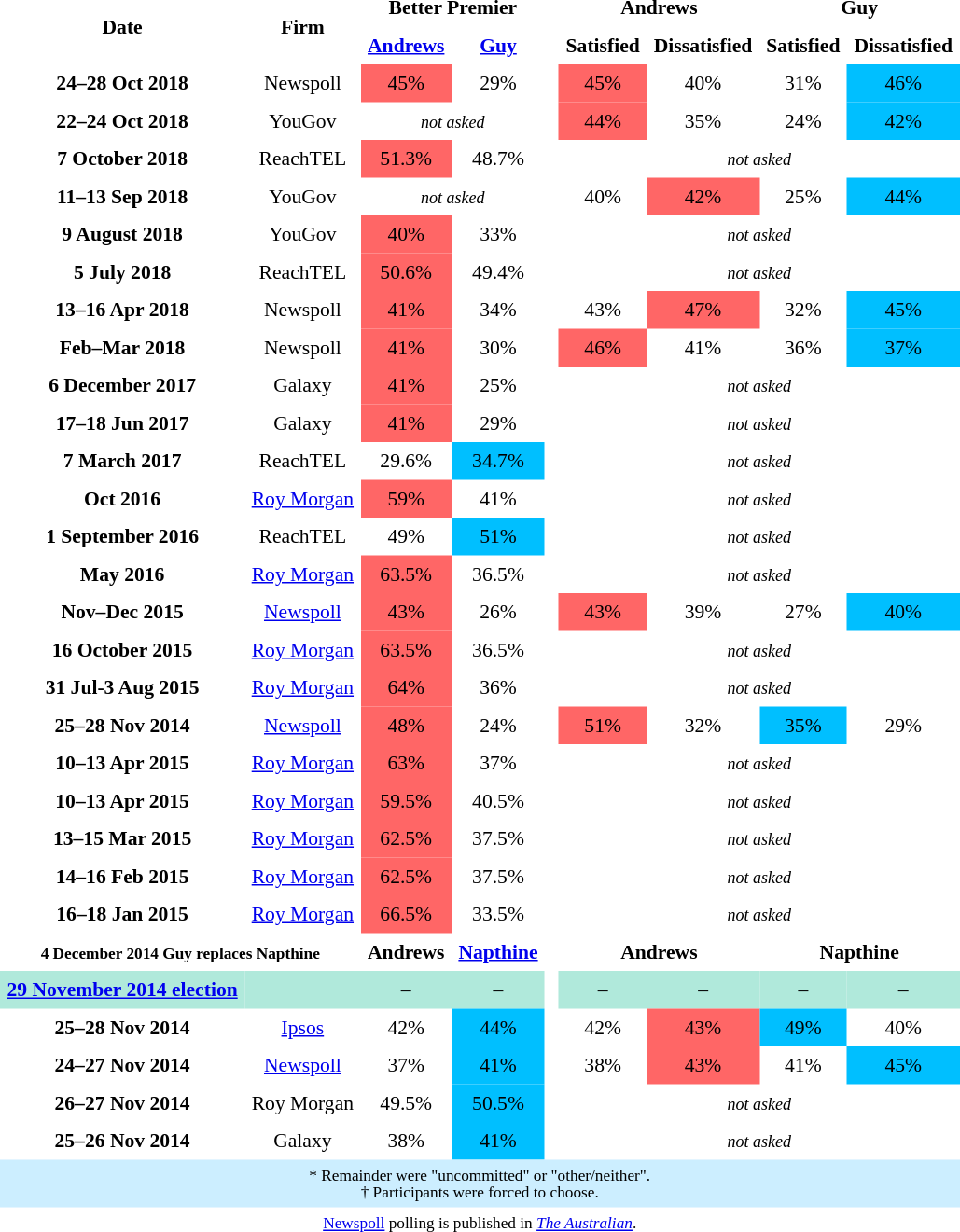<table class="toccolours" cellpadding="5" cellspacing="0" style="text-align:center; margin-right:.5em; margin-top:.4em; font-size:90%;">
<tr>
</tr>
<tr>
<th rowspan="2">Date</th>
<th rowspan="2">Firm</th>
<th colspan="2">Better Premier</th>
<th></th>
<th colspan="2">Andrews</th>
<th colspan="2">Guy</th>
</tr>
<tr>
<th><a href='#'>Andrews</a></th>
<th><a href='#'>Guy</a></th>
<th></th>
<th>Satisfied</th>
<th>Dissatisfied</th>
<th>Satisfied</th>
<th>Dissatisfied</th>
</tr>
<tr>
<th>24–28 Oct 2018</th>
<td>Newspoll</td>
<td style="background:#f66;">45%</td>
<td>29%</td>
<td></td>
<td style="background:#f66;">45%</td>
<td>40%</td>
<td>31%</td>
<td style="background:#00bfff;">46%</td>
</tr>
<tr>
<th>22–24 Oct 2018</th>
<td>YouGov</td>
<td colspan=2><em><small>not asked</small></em></td>
<td></td>
<td style="background:#f66;">44%</td>
<td>35%</td>
<td>24%</td>
<td style="background:#00bfff;">42%</td>
</tr>
<tr>
<th>7 October 2018</th>
<td>ReachTEL</td>
<td style="background:#f66;">51.3%</td>
<td>48.7%</td>
<td></td>
<td colspan=4><em><small>not asked</small></em></td>
</tr>
<tr>
<th>11–13 Sep 2018</th>
<td>YouGov</td>
<td colspan=2><em><small>not asked</small></em></td>
<td></td>
<td>40%</td>
<td style="background:#f66;">42%</td>
<td>25%</td>
<td style="background:#00bfff;">44%</td>
</tr>
<tr>
<th>9 August 2018</th>
<td>YouGov</td>
<td style="background:#f66;">40%</td>
<td>33%</td>
<td></td>
<td colspan=4><em><small>not asked</small></em></td>
</tr>
<tr>
<th>5 July 2018</th>
<td>ReachTEL</td>
<td style="background:#f66;">50.6%</td>
<td>49.4%</td>
<td></td>
<td colspan=4><em><small>not asked</small></em></td>
</tr>
<tr>
<th>13–16 Apr 2018</th>
<td>Newspoll</td>
<td style="background:#f66;">41%</td>
<td>34%</td>
<td></td>
<td>43%</td>
<td style="background:#f66;">47%</td>
<td>32%</td>
<td style="background:#00bfff;">45%</td>
</tr>
<tr>
<th>Feb–Mar 2018</th>
<td>Newspoll</td>
<td style="background:#f66;">41%</td>
<td>30%</td>
<td></td>
<td style="background:#f66;">46%</td>
<td>41%</td>
<td>36%</td>
<td style="background:#00bfff;">37%</td>
</tr>
<tr>
<th>6 December 2017</th>
<td>Galaxy</td>
<td style="background:#f66;">41%</td>
<td>25%</td>
<td></td>
<td colspan=4><em><small>not asked</small></em></td>
</tr>
<tr>
<th>17–18 Jun 2017</th>
<td>Galaxy</td>
<td style="background:#f66;">41%</td>
<td>29%</td>
<td></td>
<td colspan=4><em><small>not asked</small></em></td>
</tr>
<tr>
<th>7 March 2017</th>
<td>ReachTEL</td>
<td>29.6%</td>
<td style="background:#00bfff;">34.7%</td>
<td></td>
<td colspan=4><em><small>not asked</small></em></td>
</tr>
<tr>
<th>Oct 2016</th>
<td><a href='#'>Roy Morgan</a></td>
<td style="background:#f66;">59%</td>
<td>41%</td>
<td></td>
<td colspan=4><em><small>not asked</small></em></td>
</tr>
<tr>
<th>1 September 2016</th>
<td>ReachTEL</td>
<td>49%</td>
<td style="background:#00bfff;">51%</td>
<td></td>
<td colspan=4><em><small>not asked</small></em></td>
</tr>
<tr>
<th>May 2016</th>
<td><a href='#'>Roy Morgan</a></td>
<td style="background:#f66;">63.5%</td>
<td>36.5%</td>
<td></td>
<td colspan=4><em><small>not asked</small></em></td>
</tr>
<tr>
<th>Nov–Dec 2015</th>
<td><a href='#'>Newspoll</a></td>
<td style="background:#f66;">43%</td>
<td>26%</td>
<td></td>
<td style="background:#f66;">43%</td>
<td>39%</td>
<td>27%</td>
<td style="background:#00bfff;">40%</td>
</tr>
<tr>
<th>16 October 2015</th>
<td><a href='#'>Roy Morgan</a></td>
<td style="background:#f66;">63.5%</td>
<td>36.5%</td>
<td></td>
<td colspan=4><em><small>not asked</small></em></td>
</tr>
<tr>
<th>31 Jul-3 Aug 2015</th>
<td><a href='#'>Roy Morgan</a></td>
<td style="background:#f66;">64%</td>
<td>36%</td>
<td></td>
<td colspan=4><em><small>not asked</small></em></td>
</tr>
<tr>
<th>25–28 Nov 2014</th>
<td><a href='#'>Newspoll</a></td>
<td style="background:#f66;">48%</td>
<td>24%</td>
<td></td>
<td style="background:#f66;">51%</td>
<td>32%</td>
<td style="background:#00bfff;">35%</td>
<td>29%</td>
</tr>
<tr>
<th>10–13 Apr 2015</th>
<td><a href='#'>Roy Morgan</a></td>
<td style="background:#f66;">63%</td>
<td>37%</td>
<td></td>
<td colspan=4><em><small>not asked</small></em></td>
</tr>
<tr>
<th>10–13 Apr 2015</th>
<td><a href='#'>Roy Morgan</a></td>
<td style="background:#f66;">59.5%</td>
<td>40.5%</td>
<td></td>
<td colspan=4><em><small>not asked</small></em></td>
</tr>
<tr>
<th>13–15 Mar 2015</th>
<td><a href='#'>Roy Morgan</a></td>
<td style="background:#f66;">62.5%</td>
<td>37.5%</td>
<td></td>
<td colspan=4><em><small>not asked</small></em></td>
</tr>
<tr>
<th>14–16 Feb 2015</th>
<td><a href='#'>Roy Morgan</a></td>
<td style="background:#f66;">62.5%</td>
<td>37.5%</td>
<td></td>
<td colspan=4><em><small>not asked</small></em></td>
</tr>
<tr>
<th>16–18 Jan 2015</th>
<td><a href='#'>Roy Morgan</a></td>
<td style="background:#f66;">66.5%</td>
<td>33.5%</td>
<td></td>
<td colspan=4><em><small>not asked</small></em></td>
</tr>
<tr>
<th colspan="2" style="font-size:80%;">4 December 2014 Guy replaces Napthine</th>
<th>Andrews</th>
<th><a href='#'>Napthine</a></th>
<th></th>
<th colspan="2">Andrews</th>
<th colspan="2">Napthine</th>
</tr>
<tr>
<th style="background:#b0e9db;"><a href='#'>29 November 2014 election</a></th>
<td style="background:#b0e9db;"></td>
<td style="background:#b0e9db;">–</td>
<td style="background:#b0e9db;">–</td>
<td></td>
<td style="background:#b0e9db;">–</td>
<td style="background:#b0e9db;">–</td>
<td style="background:#b0e9db;">–</td>
<td style="background:#b0e9db;">–</td>
</tr>
<tr>
<th>25–28 Nov 2014</th>
<td><a href='#'>Ipsos</a></td>
<td>42%</td>
<td style="background:#00bfff;">44%</td>
<td></td>
<td>42%</td>
<td style="background:#f66;">43%</td>
<td style="background:#00bfff;">49%</td>
<td>40%</td>
</tr>
<tr>
<th>24–27 Nov 2014</th>
<td><a href='#'>Newspoll</a></td>
<td>37%</td>
<td style="background:#00bfff;">41%</td>
<td></td>
<td>38%</td>
<td style="background:#f66;">43%</td>
<td>41%</td>
<td style="background:#00bfff;">45%</td>
</tr>
<tr>
<th>26–27 Nov 2014</th>
<td>Roy Morgan</td>
<td>49.5%</td>
<td style="background:#00bfff;">50.5%</td>
<td></td>
<td colspan=4><em><small>not asked</small></em></td>
</tr>
<tr>
<th>25–26 Nov 2014</th>
<td>Galaxy</td>
<td>38%</td>
<td style="background:#00bfff;">41%</td>
<td></td>
<td colspan=4><em><small>not asked</small></em></td>
</tr>
<tr>
<td colspan="9" style="font-size:80%; background:#cef;">* Remainder were "uncommitted" or "other/neither".<br>† Participants were forced to choose.</td>
</tr>
<tr>
<td colspan="9"  style="font-size:80%;"><a href='#'>Newspoll</a> polling is published in <em><a href='#'>The Australian</a></em>.</td>
</tr>
</table>
